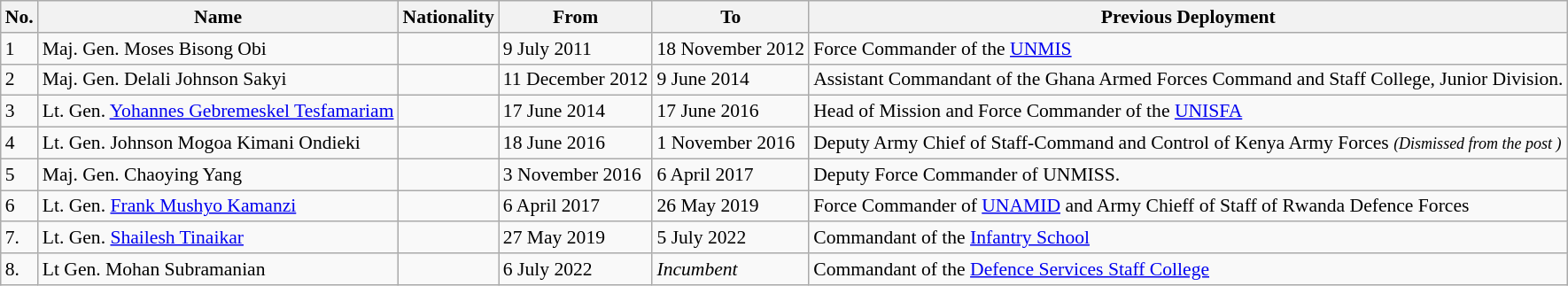<table class="wikitable" style="font-size:90%; text-align:left;">
<tr>
<th>No.</th>
<th>Name</th>
<th>Nationality</th>
<th>From</th>
<th>To</th>
<th>Previous Deployment</th>
</tr>
<tr>
<td>1</td>
<td>Maj. Gen. Moses Bisong Obi</td>
<td></td>
<td>9 July 2011</td>
<td>18 November 2012</td>
<td>Force Commander of the <a href='#'>UNMIS</a></td>
</tr>
<tr>
<td>2</td>
<td>Maj. Gen. Delali Johnson Sakyi</td>
<td></td>
<td>11 December 2012</td>
<td>9 June 2014</td>
<td>Assistant Commandant of the Ghana Armed Forces Command and Staff College, Junior Division.</td>
</tr>
<tr>
<td>3</td>
<td>Lt. Gen. <a href='#'>Yohannes Gebremeskel Tesfamariam</a></td>
<td></td>
<td>17 June 2014</td>
<td>17 June 2016</td>
<td>Head of Mission and Force Commander of the <a href='#'>UNISFA</a></td>
</tr>
<tr>
<td>4</td>
<td>Lt. Gen. Johnson Mogoa Kimani Ondieki</td>
<td></td>
<td>18 June 2016</td>
<td>1 November 2016</td>
<td>Deputy Army Chief of Staff-Command and Control of Kenya Army Forces  <em><small>(Dismissed from the post )</small></em></td>
</tr>
<tr>
<td>5</td>
<td>Maj. Gen. Chaoying Yang</td>
<td></td>
<td>3 November 2016</td>
<td>6 April 2017</td>
<td>Deputy Force Commander of UNMISS.</td>
</tr>
<tr>
<td>6</td>
<td>Lt. Gen. <a href='#'>Frank Mushyo Kamanzi</a></td>
<td></td>
<td>6 April 2017</td>
<td>26 May 2019</td>
<td>Force Commander of <a href='#'>UNAMID</a> and Army Chieff of Staff of Rwanda Defence Forces</td>
</tr>
<tr>
<td>7.</td>
<td>Lt. Gen. <a href='#'>Shailesh Tinaikar</a></td>
<td></td>
<td>27 May 2019</td>
<td>5 July 2022</td>
<td>Commandant of the <a href='#'>Infantry School</a></td>
</tr>
<tr>
<td>8.</td>
<td>Lt Gen. Mohan Subramanian</td>
<td><strong></strong></td>
<td>6 July 2022</td>
<td><em>Incumbent</em></td>
<td>Commandant of the <a href='#'>Defence Services Staff College</a></td>
</tr>
</table>
